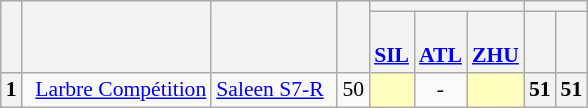<table class="wikitable" style="text-align:center; font-size:90%">
<tr>
<th rowspan=2></th>
<th rowspan=2 colspan=2></th>
<th rowspan=2 style="border-right:0px"></th>
<th rowspan=2 style="border-left:0px"></th>
<th rowspan=2></th>
<th colspan=3></th>
<th colspan=2></th>
</tr>
<tr>
<th><br><a href='#'>SIL</a></th>
<th><br><a href='#'>ATL</a></th>
<th><br><a href='#'>ZHU</a></th>
<th></th>
<th></th>
</tr>
<tr>
<th>1</th>
<td style="border-right:0px"></td>
<td align=left style="border-left:0px"><a href='#'>Larbre Compétition</a></td>
<td align=left style="border-right:0px"><a href='#'>Saleen S7-R</a></td>
<td style="border-left:0px"></td>
<td>50</td>
<td style="background:#FFFFbF;"></td>
<td>-</td>
<td style="background:#FFFFbF;"></td>
<th>51</th>
<th>51</th>
</tr>
</table>
